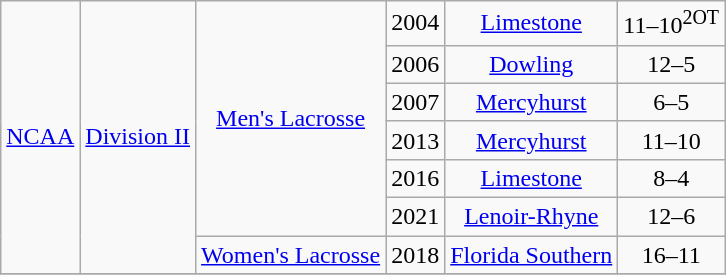<table class="wikitable" style="text-align:center">
<tr align="center">
<td rowspan="7"><a href='#'>NCAA</a></td>
<td rowspan="7"><a href='#'>Division II</a></td>
<td rowspan="6"><a href='#'>Men's Lacrosse</a></td>
<td>2004</td>
<td><a href='#'>Limestone</a></td>
<td>11–10<sup>2OT</sup></td>
</tr>
<tr align="center">
<td>2006</td>
<td><a href='#'>Dowling</a></td>
<td>12–5</td>
</tr>
<tr align="center">
<td>2007</td>
<td><a href='#'>Mercyhurst</a></td>
<td>6–5</td>
</tr>
<tr align="center">
<td>2013</td>
<td><a href='#'>Mercyhurst</a></td>
<td>11–10</td>
</tr>
<tr align="center">
<td>2016</td>
<td><a href='#'>Limestone</a></td>
<td>8–4</td>
</tr>
<tr align="center">
<td>2021</td>
<td><a href='#'>Lenoir-Rhyne</a></td>
<td>12–6</td>
</tr>
<tr align="center">
<td><a href='#'>Women's Lacrosse</a></td>
<td>2018</td>
<td><a href='#'>Florida Southern</a></td>
<td>16–11</td>
</tr>
<tr align="center">
</tr>
</table>
